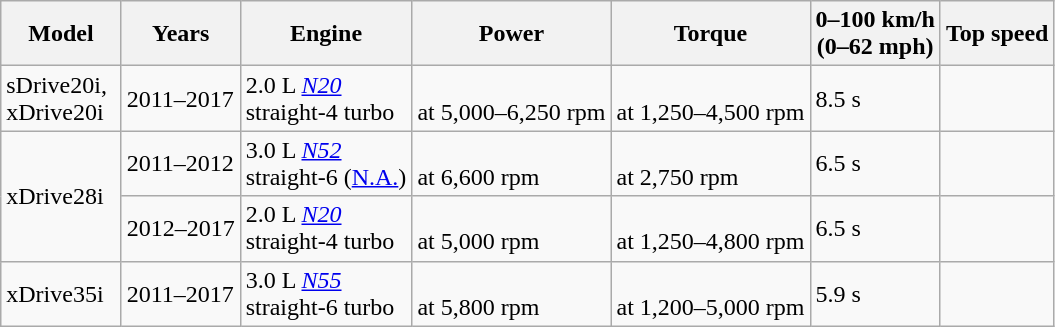<table class="wikitable sortable">
<tr>
<th>Model</th>
<th>Years</th>
<th>Engine</th>
<th>Power</th>
<th>Torque</th>
<th>0–100 km/h <br> (0–62 mph)</th>
<th>Top speed</th>
</tr>
<tr>
<td>sDrive20i,<br> xDrive20i</td>
<td>2011–2017</td>
<td>2.0 L <em><a href='#'>N20</a></em> <br> straight-4 turbo</td>
<td> <br> at 5,000–6,250 rpm</td>
<td> <br> at 1,250–4,500 rpm</td>
<td>8.5 s</td>
<td></td>
</tr>
<tr>
<td rowspan=2>xDrive28i</td>
<td>2011–2012</td>
<td>3.0 L <em><a href='#'>N52</a></em> <br> straight-6 (<a href='#'>N.A.</a>)</td>
<td> <br> at 6,600 rpm</td>
<td> <br> at 2,750 rpm</td>
<td>6.5 s</td>
<td></td>
</tr>
<tr>
<td>2012–2017</td>
<td>2.0 L <em><a href='#'>N20</a></em> <br> straight-4 turbo</td>
<td> <br> at 5,000 rpm</td>
<td> <br> at 1,250–4,800 rpm</td>
<td>6.5 s</td>
<td></td>
</tr>
<tr>
<td>xDrive35i  </td>
<td>2011–2017</td>
<td>3.0 L <em><a href='#'>N55</a></em> <br> straight-6 turbo</td>
<td> <br> at 5,800 rpm</td>
<td> <br> at 1,200–5,000 rpm</td>
<td>5.9 s</td>
<td></td>
</tr>
</table>
